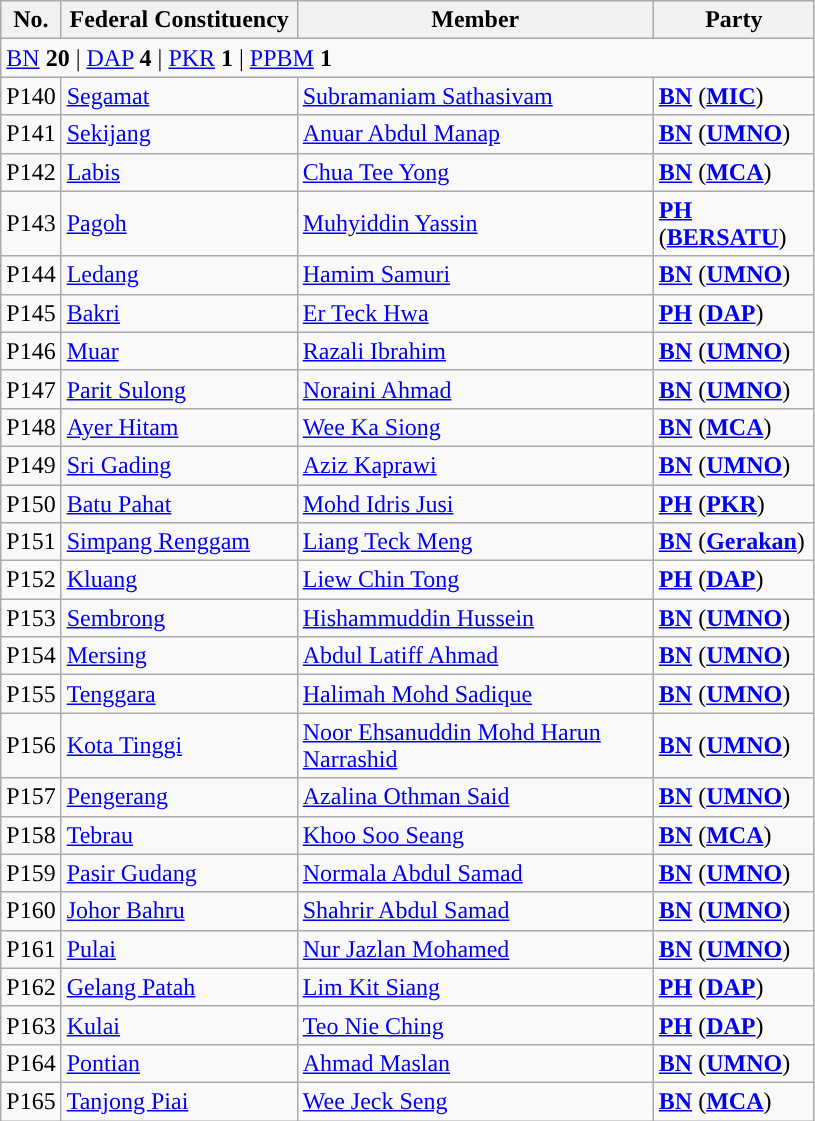<table class ="wikitable sortable">
<tr>
<th style="width:30px;">No.</th>
<th style="width:150px;">Federal Constituency</th>
<th style="width:230px;">Member</th>
<th style="width:100px;">Party</th>
</tr>
<tr>
<td colspan="4"><a href='#'>BN</a> <strong>20</strong> | <a href='#'>DAP</a> <strong>4</strong> | <a href='#'>PKR</a> <strong>1</strong> | <a href='#'>PPBM</a> <strong>1</strong></td>
</tr>
<tr>
<td>P140</td>
<td><a href='#'>Segamat</a></td>
<td><a href='#'>Subramaniam Sathasivam</a></td>
<td><strong><a href='#'>BN</a></strong> (<strong><a href='#'>MIC</a></strong>)</td>
</tr>
<tr>
<td>P141</td>
<td><a href='#'>Sekijang</a></td>
<td><a href='#'>Anuar Abdul Manap</a></td>
<td><strong><a href='#'>BN</a></strong> (<strong><a href='#'>UMNO</a></strong>)</td>
</tr>
<tr>
<td>P142</td>
<td><a href='#'>Labis</a></td>
<td><a href='#'>Chua Tee Yong</a></td>
<td><strong><a href='#'>BN</a></strong> (<strong><a href='#'>MCA</a></strong>)</td>
</tr>
<tr>
<td>P143</td>
<td><a href='#'>Pagoh</a></td>
<td><a href='#'>Muhyiddin Yassin</a></td>
<td><strong><a href='#'>PH</a></strong> (<strong><a href='#'>BERSATU</a></strong>)</td>
</tr>
<tr>
<td>P144</td>
<td><a href='#'>Ledang</a></td>
<td><a href='#'>Hamim Samuri</a></td>
<td><strong><a href='#'>BN</a></strong> (<strong><a href='#'>UMNO</a></strong>)</td>
</tr>
<tr>
<td>P145</td>
<td><a href='#'>Bakri</a></td>
<td><a href='#'>Er Teck Hwa</a></td>
<td><strong><a href='#'>PH</a></strong> (<strong><a href='#'>DAP</a></strong>)</td>
</tr>
<tr>
<td>P146</td>
<td><a href='#'>Muar</a></td>
<td><a href='#'>Razali Ibrahim</a></td>
<td><strong><a href='#'>BN</a></strong> (<strong><a href='#'>UMNO</a></strong>)</td>
</tr>
<tr>
<td>P147</td>
<td><a href='#'>Parit Sulong</a></td>
<td><a href='#'>Noraini Ahmad</a></td>
<td><strong><a href='#'>BN</a></strong> (<strong><a href='#'>UMNO</a></strong>)</td>
</tr>
<tr>
<td>P148</td>
<td><a href='#'>Ayer Hitam</a></td>
<td><a href='#'>Wee Ka Siong</a></td>
<td><strong><a href='#'>BN</a></strong> (<strong><a href='#'>MCA</a></strong>)</td>
</tr>
<tr>
<td>P149</td>
<td><a href='#'>Sri Gading</a></td>
<td><a href='#'>Aziz Kaprawi</a></td>
<td><strong><a href='#'>BN</a></strong> (<strong><a href='#'>UMNO</a></strong>)</td>
</tr>
<tr>
<td>P150</td>
<td><a href='#'>Batu Pahat</a></td>
<td><a href='#'>Mohd Idris Jusi</a></td>
<td><strong><a href='#'>PH</a></strong> (<strong><a href='#'>PKR</a></strong>)</td>
</tr>
<tr>
<td>P151</td>
<td><a href='#'>Simpang Renggam</a></td>
<td><a href='#'>Liang Teck Meng</a></td>
<td><strong><a href='#'>BN</a></strong> (<strong><a href='#'>Gerakan</a></strong>)</td>
</tr>
<tr>
<td>P152</td>
<td><a href='#'>Kluang</a></td>
<td><a href='#'>Liew Chin Tong</a></td>
<td><strong><a href='#'>PH</a></strong> (<strong><a href='#'>DAP</a></strong>)</td>
</tr>
<tr>
<td>P153</td>
<td><a href='#'>Sembrong</a></td>
<td><a href='#'>Hishammuddin Hussein</a></td>
<td><strong><a href='#'>BN</a></strong> (<strong><a href='#'>UMNO</a></strong>)</td>
</tr>
<tr>
<td>P154</td>
<td><a href='#'>Mersing</a></td>
<td><a href='#'>Abdul Latiff Ahmad</a></td>
<td><strong><a href='#'>BN</a></strong> (<strong><a href='#'>UMNO</a></strong>)</td>
</tr>
<tr>
<td>P155</td>
<td><a href='#'>Tenggara</a></td>
<td><a href='#'>Halimah Mohd Sadique</a></td>
<td><strong><a href='#'>BN</a></strong> (<strong><a href='#'>UMNO</a></strong>)</td>
</tr>
<tr>
<td>P156</td>
<td><a href='#'>Kota Tinggi</a></td>
<td><a href='#'>Noor Ehsanuddin Mohd Harun Narrashid</a></td>
<td><strong><a href='#'>BN</a></strong> (<strong><a href='#'>UMNO</a></strong>)</td>
</tr>
<tr>
<td>P157</td>
<td><a href='#'>Pengerang</a></td>
<td><a href='#'>Azalina Othman Said</a></td>
<td><strong><a href='#'>BN</a></strong> (<strong><a href='#'>UMNO</a></strong>)</td>
</tr>
<tr>
<td>P158</td>
<td><a href='#'>Tebrau</a></td>
<td><a href='#'>Khoo Soo Seang</a></td>
<td><strong><a href='#'>BN</a></strong> (<strong><a href='#'>MCA</a></strong>)</td>
</tr>
<tr>
<td>P159</td>
<td><a href='#'>Pasir Gudang</a></td>
<td><a href='#'>Normala Abdul Samad</a></td>
<td><strong><a href='#'>BN</a></strong> (<strong><a href='#'>UMNO</a></strong>)</td>
</tr>
<tr>
<td>P160</td>
<td><a href='#'>Johor Bahru</a></td>
<td><a href='#'>Shahrir Abdul Samad</a></td>
<td><strong><a href='#'>BN</a></strong> (<strong><a href='#'>UMNO</a></strong>)</td>
</tr>
<tr>
<td>P161</td>
<td><a href='#'>Pulai</a></td>
<td><a href='#'>Nur Jazlan Mohamed</a></td>
<td><strong><a href='#'>BN</a></strong> (<strong><a href='#'>UMNO</a></strong>)</td>
</tr>
<tr>
<td>P162</td>
<td><a href='#'>Gelang Patah</a></td>
<td><a href='#'>Lim Kit Siang</a></td>
<td><strong><a href='#'>PH</a></strong> (<strong><a href='#'>DAP</a></strong>)</td>
</tr>
<tr>
<td>P163</td>
<td><a href='#'>Kulai</a></td>
<td><a href='#'>Teo Nie Ching</a></td>
<td><strong><a href='#'>PH</a></strong> (<strong><a href='#'>DAP</a></strong>)</td>
</tr>
<tr>
<td>P164</td>
<td><a href='#'>Pontian</a></td>
<td><a href='#'>Ahmad Maslan</a></td>
<td><strong><a href='#'>BN</a></strong> (<strong><a href='#'>UMNO</a></strong>)</td>
</tr>
<tr>
<td>P165</td>
<td><a href='#'>Tanjong Piai</a></td>
<td><a href='#'>Wee Jeck Seng</a></td>
<td><strong><a href='#'>BN</a></strong> (<strong><a href='#'>MCA</a></strong>)</td>
</tr>
</table>
